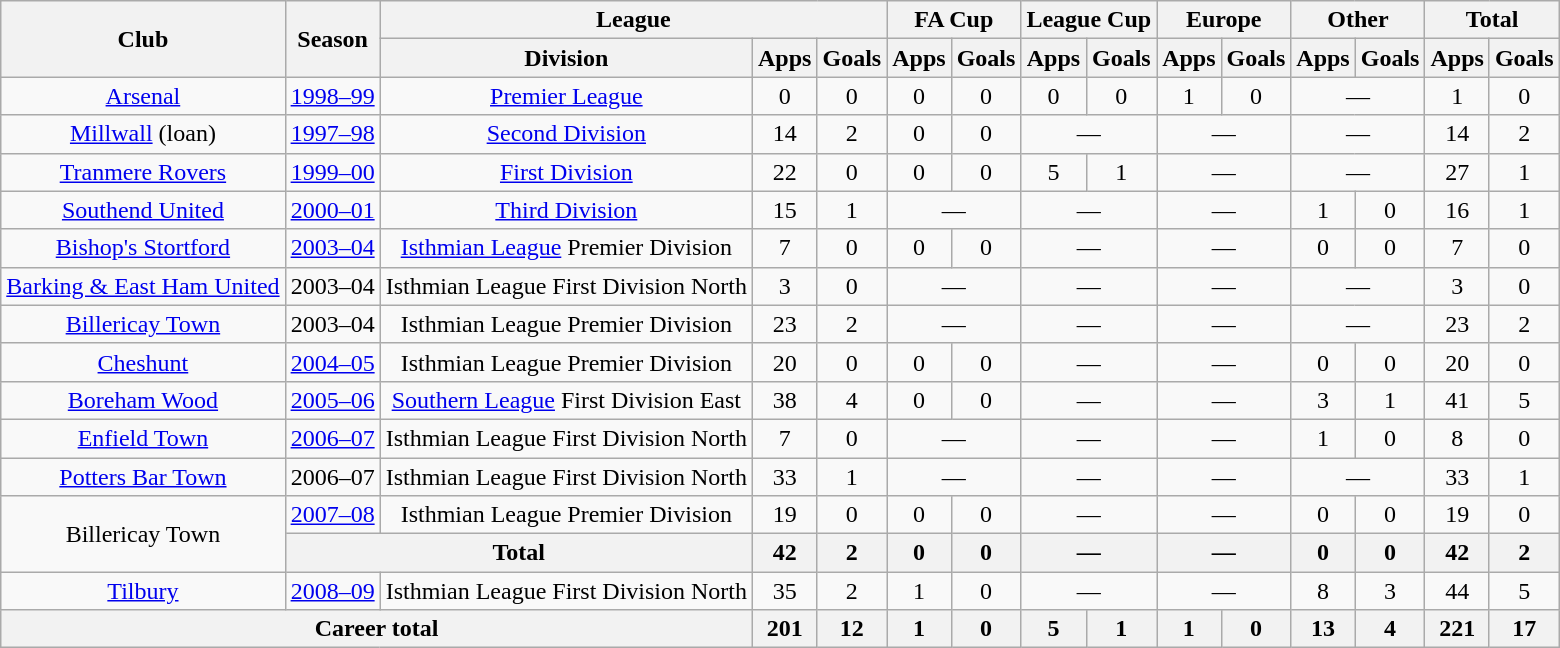<table class="wikitable" style="text-align: center;">
<tr>
<th rowspan="2">Club</th>
<th rowspan="2">Season</th>
<th colspan="3">League</th>
<th colspan="2">FA Cup</th>
<th colspan="2">League Cup</th>
<th colspan="2">Europe</th>
<th colspan="2">Other</th>
<th colspan="2">Total</th>
</tr>
<tr>
<th>Division</th>
<th>Apps</th>
<th>Goals</th>
<th>Apps</th>
<th>Goals</th>
<th>Apps</th>
<th>Goals</th>
<th>Apps</th>
<th>Goals</th>
<th>Apps</th>
<th>Goals</th>
<th>Apps</th>
<th>Goals</th>
</tr>
<tr>
<td><a href='#'>Arsenal</a></td>
<td><a href='#'>1998–99</a></td>
<td><a href='#'>Premier League</a></td>
<td>0</td>
<td>0</td>
<td>0</td>
<td>0</td>
<td>0</td>
<td>0</td>
<td>1</td>
<td>0</td>
<td colspan="2">—</td>
<td>1</td>
<td>0</td>
</tr>
<tr>
<td><a href='#'>Millwall</a> (loan)</td>
<td><a href='#'>1997–98</a></td>
<td><a href='#'>Second Division</a></td>
<td>14</td>
<td>2</td>
<td>0</td>
<td>0</td>
<td colspan="2">—</td>
<td colspan="2">—</td>
<td colspan="2">—</td>
<td>14</td>
<td>2</td>
</tr>
<tr>
<td><a href='#'>Tranmere Rovers</a></td>
<td><a href='#'>1999–00</a></td>
<td><a href='#'>First Division</a></td>
<td>22</td>
<td>0</td>
<td>0</td>
<td>0</td>
<td>5</td>
<td>1</td>
<td colspan="2">—</td>
<td colspan="2">—</td>
<td>27</td>
<td>1</td>
</tr>
<tr>
<td><a href='#'>Southend United</a></td>
<td><a href='#'>2000–01</a></td>
<td><a href='#'>Third Division</a></td>
<td>15</td>
<td>1</td>
<td colspan="2">—</td>
<td colspan="2">—</td>
<td colspan="2">—</td>
<td>1</td>
<td>0</td>
<td>16</td>
<td>1</td>
</tr>
<tr>
<td><a href='#'>Bishop's Stortford</a></td>
<td><a href='#'>2003–04</a></td>
<td><a href='#'>Isthmian League</a> Premier Division</td>
<td>7</td>
<td>0</td>
<td>0</td>
<td>0</td>
<td colspan="2">—</td>
<td colspan="2">—</td>
<td>0</td>
<td>0</td>
<td>7</td>
<td>0</td>
</tr>
<tr>
<td><a href='#'>Barking & East Ham United</a></td>
<td>2003–04</td>
<td>Isthmian League First Division North</td>
<td>3</td>
<td>0</td>
<td colspan="2">—</td>
<td colspan="2">—</td>
<td colspan="2">—</td>
<td colspan="2">—</td>
<td>3</td>
<td>0</td>
</tr>
<tr>
<td><a href='#'>Billericay Town</a></td>
<td>2003–04</td>
<td>Isthmian League Premier Division</td>
<td>23</td>
<td>2</td>
<td colspan="2">—</td>
<td colspan="2">—</td>
<td colspan="2">—</td>
<td colspan="2">—</td>
<td>23</td>
<td>2</td>
</tr>
<tr>
<td><a href='#'>Cheshunt</a></td>
<td><a href='#'>2004–05</a></td>
<td>Isthmian League Premier Division</td>
<td>20</td>
<td>0</td>
<td>0</td>
<td>0</td>
<td colspan="2">—</td>
<td colspan="2">—</td>
<td>0</td>
<td>0</td>
<td>20</td>
<td>0</td>
</tr>
<tr>
<td><a href='#'>Boreham Wood</a></td>
<td><a href='#'>2005–06</a></td>
<td><a href='#'>Southern League</a> First Division East</td>
<td>38</td>
<td>4</td>
<td>0</td>
<td>0</td>
<td colspan="2">—</td>
<td colspan="2">—</td>
<td>3</td>
<td>1</td>
<td>41</td>
<td>5</td>
</tr>
<tr>
<td><a href='#'>Enfield Town</a></td>
<td><a href='#'>2006–07</a></td>
<td>Isthmian League First Division North</td>
<td>7</td>
<td>0</td>
<td colspan="2">—</td>
<td colspan="2">—</td>
<td colspan="2">—</td>
<td>1</td>
<td>0</td>
<td>8</td>
<td>0</td>
</tr>
<tr>
<td><a href='#'>Potters Bar Town</a></td>
<td>2006–07</td>
<td>Isthmian League First Division North</td>
<td>33</td>
<td>1</td>
<td colspan="2">—</td>
<td colspan="2">—</td>
<td colspan="2">—</td>
<td colspan="2">—</td>
<td>33</td>
<td>1</td>
</tr>
<tr>
<td rowspan="2">Billericay Town</td>
<td><a href='#'>2007–08</a></td>
<td>Isthmian League Premier Division</td>
<td>19</td>
<td>0</td>
<td>0</td>
<td>0</td>
<td colspan="2">—</td>
<td colspan="2">—</td>
<td>0</td>
<td>0</td>
<td>19</td>
<td>0</td>
</tr>
<tr>
<th colspan="2">Total</th>
<th>42</th>
<th>2</th>
<th>0</th>
<th>0</th>
<th colspan="2">—</th>
<th colspan="2">—</th>
<th>0</th>
<th>0</th>
<th>42</th>
<th>2</th>
</tr>
<tr>
<td><a href='#'>Tilbury</a></td>
<td><a href='#'>2008–09</a></td>
<td>Isthmian League First Division North</td>
<td>35</td>
<td>2</td>
<td>1</td>
<td>0</td>
<td colspan="2">—</td>
<td colspan="2">—</td>
<td>8</td>
<td>3</td>
<td>44</td>
<td>5</td>
</tr>
<tr>
<th colspan="3">Career total</th>
<th>201</th>
<th>12</th>
<th>1</th>
<th>0</th>
<th>5</th>
<th>1</th>
<th>1</th>
<th>0</th>
<th>13</th>
<th>4</th>
<th>221</th>
<th>17</th>
</tr>
</table>
